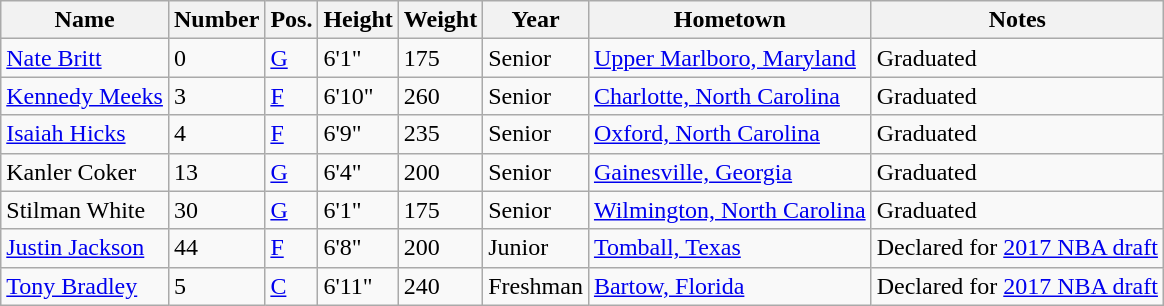<table class="wikitable sortable" border="1">
<tr>
<th>Name</th>
<th>Number</th>
<th>Pos.</th>
<th>Height</th>
<th>Weight</th>
<th>Year</th>
<th>Hometown</th>
<th class="unsortable">Notes</th>
</tr>
<tr>
<td sortname><a href='#'>Nate Britt</a></td>
<td>0</td>
<td><a href='#'>G</a></td>
<td>6'1"</td>
<td>175</td>
<td>Senior</td>
<td><a href='#'>Upper Marlboro, Maryland</a></td>
<td>Graduated</td>
</tr>
<tr>
<td sortname><a href='#'>Kennedy Meeks</a></td>
<td>3</td>
<td><a href='#'>F</a></td>
<td>6'10"</td>
<td>260</td>
<td>Senior</td>
<td><a href='#'>Charlotte, North Carolina</a></td>
<td>Graduated</td>
</tr>
<tr>
<td sortname><a href='#'>Isaiah Hicks</a></td>
<td>4</td>
<td><a href='#'>F</a></td>
<td>6'9"</td>
<td>235</td>
<td>Senior</td>
<td><a href='#'>Oxford, North Carolina</a></td>
<td>Graduated</td>
</tr>
<tr>
<td sortname>Kanler Coker</td>
<td>13</td>
<td><a href='#'>G</a></td>
<td>6'4"</td>
<td>200</td>
<td>Senior</td>
<td><a href='#'>Gainesville, Georgia</a></td>
<td>Graduated</td>
</tr>
<tr>
<td sortname>Stilman White</td>
<td>30</td>
<td><a href='#'>G</a></td>
<td>6'1"</td>
<td>175</td>
<td>Senior</td>
<td><a href='#'>Wilmington, North Carolina</a></td>
<td>Graduated</td>
</tr>
<tr>
<td sortname><a href='#'>Justin Jackson</a></td>
<td>44</td>
<td><a href='#'>F</a></td>
<td>6'8"</td>
<td>200</td>
<td>Junior</td>
<td><a href='#'>Tomball, Texas</a></td>
<td>Declared for <a href='#'>2017 NBA draft</a></td>
</tr>
<tr>
<td sortname><a href='#'>Tony Bradley</a></td>
<td>5</td>
<td><a href='#'>C</a></td>
<td>6'11"</td>
<td>240</td>
<td>Freshman</td>
<td><a href='#'>Bartow, Florida</a></td>
<td>Declared for <a href='#'>2017 NBA draft</a></td>
</tr>
</table>
